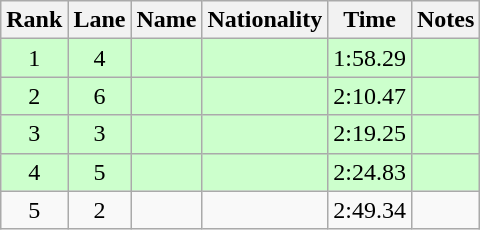<table class="wikitable sortable" style="text-align:center">
<tr>
<th>Rank</th>
<th>Lane</th>
<th>Name</th>
<th>Nationality</th>
<th>Time</th>
<th>Notes</th>
</tr>
<tr bgcolor=ccffcc>
<td>1</td>
<td>4</td>
<td align=left></td>
<td align=left></td>
<td>1:58.29</td>
<td><strong></strong> <strong></strong></td>
</tr>
<tr bgcolor=ccffcc>
<td>2</td>
<td>6</td>
<td align=left></td>
<td align=left></td>
<td>2:10.47</td>
<td><strong></strong></td>
</tr>
<tr bgcolor=ccffcc>
<td>3</td>
<td>3</td>
<td align=left></td>
<td align=left></td>
<td>2:19.25</td>
<td><strong></strong></td>
</tr>
<tr bgcolor=ccffcc>
<td>4</td>
<td>5</td>
<td align=left></td>
<td align=left></td>
<td>2:24.83</td>
<td><strong></strong></td>
</tr>
<tr>
<td>5</td>
<td>2</td>
<td align=left></td>
<td align=left></td>
<td>2:49.34</td>
<td></td>
</tr>
</table>
